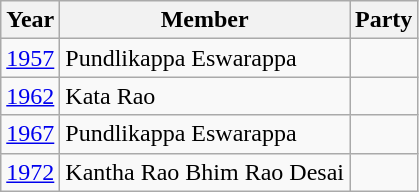<table class="wikitable sortable">
<tr>
<th>Year</th>
<th>Member</th>
<th colspan="2">Party</th>
</tr>
<tr>
<td><a href='#'>1957</a></td>
<td>Pundlikappa Eswarappa</td>
<td></td>
</tr>
<tr>
<td><a href='#'>1962</a></td>
<td>Kata Rao</td>
<td></td>
</tr>
<tr>
<td><a href='#'>1967</a></td>
<td>Pundlikappa Eswarappa</td>
<td></td>
</tr>
<tr>
<td><a href='#'>1972</a></td>
<td>Kantha Rao Bhim Rao Desai</td>
</tr>
</table>
